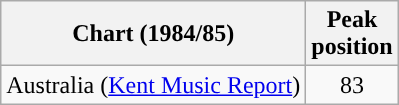<table class="wikitable">
<tr>
<th scope="col">Chart (1984/85)</th>
<th>Peak<br>position</th>
</tr>
<tr>
<td>Australia (<a href='#'>Kent Music Report</a>)</td>
<td style="text-align:center;">83</td>
</tr>
</table>
